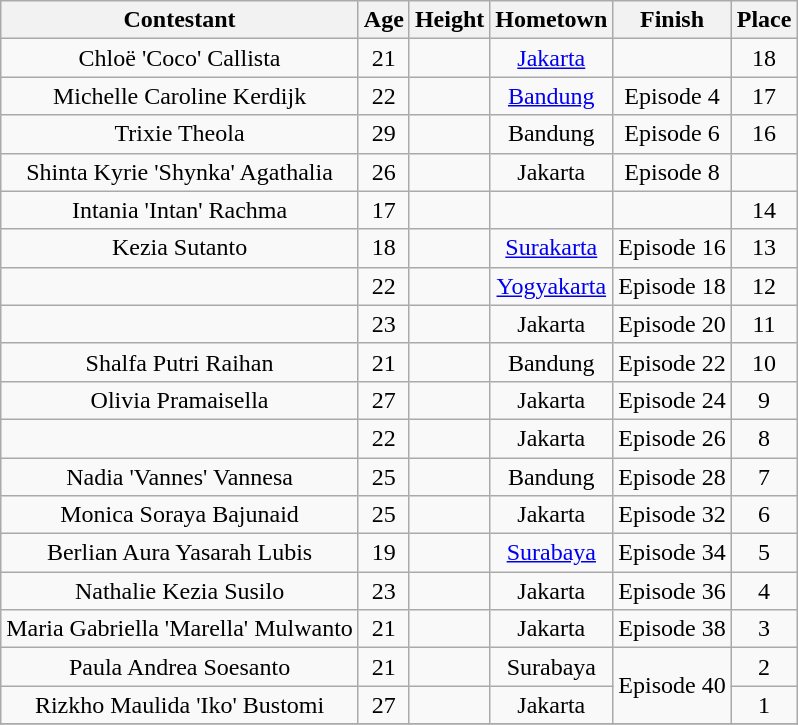<table class="wikitable sortable" style="text-align:center;">
<tr>
<th>Contestant</th>
<th>Age</th>
<th>Height</th>
<th>Hometown</th>
<th>Finish</th>
<th>Place</th>
</tr>
<tr>
<td>Chloë 'Coco' Callista</td>
<td>21</td>
<td></td>
<td><a href='#'>Jakarta</a></td>
<td></td>
<td>18</td>
</tr>
<tr>
<td>Michelle Caroline Kerdijk</td>
<td>22</td>
<td></td>
<td><a href='#'>Bandung</a></td>
<td>Episode 4</td>
<td>17</td>
</tr>
<tr>
<td>Trixie Theola</td>
<td>29</td>
<td></td>
<td>Bandung</td>
<td>Episode 6</td>
<td>16</td>
</tr>
<tr>
<td>Shinta Kyrie 'Shynka' Agathalia</td>
<td>26</td>
<td></td>
<td>Jakarta</td>
<td>Episode 8</td>
<td></td>
</tr>
<tr>
<td>Intania 'Intan' Rachma</td>
<td>17</td>
<td></td>
<td></td>
<td></td>
<td>14</td>
</tr>
<tr>
<td>Kezia Sutanto</td>
<td>18</td>
<td></td>
<td><a href='#'>Surakarta</a></td>
<td>Episode 16</td>
<td>13</td>
</tr>
<tr>
<td></td>
<td>22</td>
<td></td>
<td><a href='#'>Yogyakarta</a></td>
<td>Episode 18</td>
<td>12</td>
</tr>
<tr>
<td></td>
<td>23</td>
<td></td>
<td>Jakarta</td>
<td>Episode 20</td>
<td>11</td>
</tr>
<tr>
<td>Shalfa Putri Raihan</td>
<td>21</td>
<td></td>
<td>Bandung</td>
<td>Episode 22</td>
<td>10</td>
</tr>
<tr>
<td>Olivia Pramaisella</td>
<td>27</td>
<td></td>
<td>Jakarta</td>
<td>Episode 24</td>
<td>9</td>
</tr>
<tr>
<td></td>
<td>22</td>
<td></td>
<td>Jakarta</td>
<td>Episode 26</td>
<td>8</td>
</tr>
<tr>
<td>Nadia 'Vannes' Vannesa</td>
<td>25</td>
<td></td>
<td>Bandung</td>
<td>Episode 28</td>
<td>7</td>
</tr>
<tr>
<td>Monica Soraya Bajunaid</td>
<td>25</td>
<td></td>
<td>Jakarta</td>
<td>Episode 32</td>
<td>6</td>
</tr>
<tr>
<td>Berlian Aura Yasarah Lubis</td>
<td>19</td>
<td></td>
<td><a href='#'>Surabaya</a></td>
<td>Episode 34</td>
<td>5</td>
</tr>
<tr>
<td>Nathalie Kezia Susilo</td>
<td>23</td>
<td></td>
<td>Jakarta</td>
<td>Episode 36</td>
<td>4</td>
</tr>
<tr>
<td>Maria Gabriella 'Marella' Mulwanto</td>
<td>21</td>
<td></td>
<td>Jakarta</td>
<td>Episode 38</td>
<td>3</td>
</tr>
<tr>
<td>Paula Andrea Soesanto</td>
<td>21</td>
<td></td>
<td>Surabaya</td>
<td rowspan="2">Episode 40</td>
<td>2</td>
</tr>
<tr>
<td>Rizkho Maulida 'Iko' Bustomi</td>
<td>27</td>
<td></td>
<td>Jakarta</td>
<td>1</td>
</tr>
<tr>
</tr>
</table>
